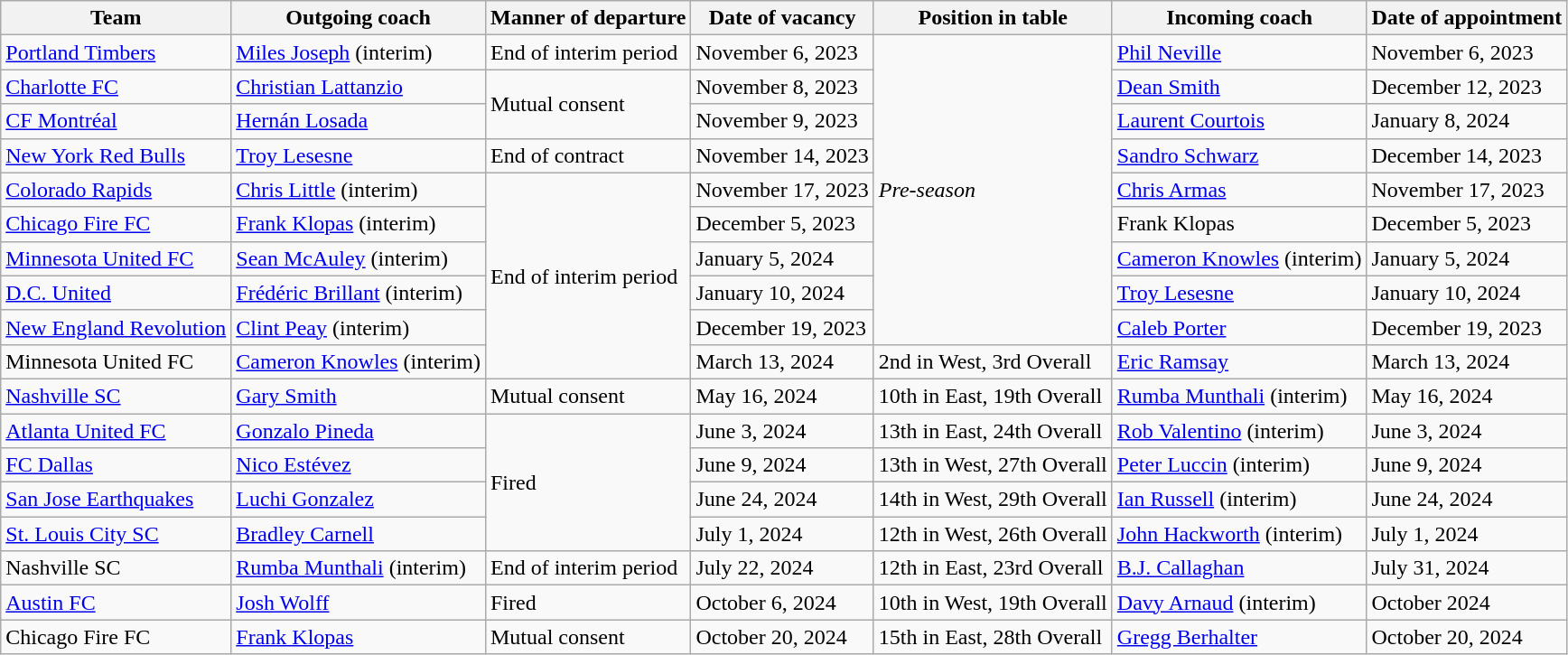<table class="wikitable sortable">
<tr>
<th>Team</th>
<th>Outgoing coach</th>
<th>Manner of departure</th>
<th>Date of vacancy</th>
<th>Position in table</th>
<th>Incoming coach</th>
<th>Date of appointment</th>
</tr>
<tr>
<td><a href='#'>Portland Timbers</a></td>
<td> <a href='#'>Miles Joseph</a> (interim)</td>
<td>End of interim period</td>
<td>November 6, 2023</td>
<td rowspan=9><em>Pre-season</em></td>
<td> <a href='#'>Phil Neville</a></td>
<td>November 6, 2023</td>
</tr>
<tr>
<td><a href='#'>Charlotte FC</a></td>
<td> <a href='#'>Christian Lattanzio</a></td>
<td rowspan=2>Mutual consent</td>
<td>November 8, 2023</td>
<td> <a href='#'>Dean Smith</a></td>
<td>December 12, 2023</td>
</tr>
<tr>
<td><a href='#'>CF Montréal</a></td>
<td> <a href='#'>Hernán Losada</a></td>
<td>November 9, 2023</td>
<td> <a href='#'>Laurent Courtois</a></td>
<td>January 8, 2024</td>
</tr>
<tr>
<td><a href='#'>New York Red Bulls</a></td>
<td> <a href='#'>Troy Lesesne</a></td>
<td>End of contract</td>
<td>November 14, 2023</td>
<td> <a href='#'>Sandro Schwarz</a></td>
<td>December 14, 2023</td>
</tr>
<tr>
<td><a href='#'>Colorado Rapids</a></td>
<td> <a href='#'>Chris Little</a> (interim)</td>
<td rowspan=6>End of interim period</td>
<td>November 17, 2023</td>
<td> <a href='#'>Chris Armas</a></td>
<td>November 17, 2023</td>
</tr>
<tr>
<td><a href='#'>Chicago Fire FC</a></td>
<td> <a href='#'>Frank Klopas</a> (interim)</td>
<td>December 5, 2023</td>
<td> Frank Klopas</td>
<td>December 5, 2023</td>
</tr>
<tr>
<td><a href='#'>Minnesota United FC</a></td>
<td> <a href='#'>Sean McAuley</a> (interim)</td>
<td>January 5, 2024</td>
<td> <a href='#'>Cameron Knowles</a> (interim)</td>
<td>January 5, 2024</td>
</tr>
<tr>
<td><a href='#'>D.C. United</a></td>
<td> <a href='#'>Frédéric Brillant</a> (interim)</td>
<td>January 10, 2024</td>
<td> <a href='#'>Troy Lesesne</a></td>
<td>January 10, 2024</td>
</tr>
<tr>
<td><a href='#'>New England Revolution</a></td>
<td> <a href='#'>Clint Peay</a> (interim)</td>
<td>December 19, 2023</td>
<td> <a href='#'>Caleb Porter</a></td>
<td>December 19, 2023</td>
</tr>
<tr>
<td>Minnesota United FC</td>
<td> <a href='#'>Cameron Knowles</a> (interim)</td>
<td>March 13, 2024</td>
<td>2nd in West, 3rd Overall</td>
<td> <a href='#'>Eric Ramsay</a></td>
<td>March 13, 2024</td>
</tr>
<tr>
<td><a href='#'>Nashville SC</a></td>
<td> <a href='#'>Gary Smith</a></td>
<td>Mutual consent</td>
<td>May 16, 2024</td>
<td>10th in East, 19th Overall</td>
<td> <a href='#'>Rumba Munthali</a> (interim)</td>
<td>May 16, 2024</td>
</tr>
<tr>
<td><a href='#'>Atlanta United FC</a></td>
<td> <a href='#'>Gonzalo Pineda</a></td>
<td rowspan=4>Fired</td>
<td>June 3, 2024</td>
<td>13th in East, 24th Overall</td>
<td> <a href='#'>Rob Valentino</a> (interim)</td>
<td>June 3, 2024</td>
</tr>
<tr>
<td><a href='#'>FC Dallas</a></td>
<td> <a href='#'>Nico Estévez</a></td>
<td>June 9, 2024</td>
<td>13th in West, 27th Overall</td>
<td> <a href='#'>Peter Luccin</a> (interim)</td>
<td>June 9, 2024</td>
</tr>
<tr>
<td><a href='#'>San Jose Earthquakes</a></td>
<td> <a href='#'>Luchi Gonzalez</a></td>
<td>June 24, 2024</td>
<td>14th in West, 29th Overall</td>
<td> <a href='#'>Ian Russell</a> (interim)</td>
<td>June 24, 2024</td>
</tr>
<tr>
<td><a href='#'>St. Louis City SC</a></td>
<td> <a href='#'>Bradley Carnell</a></td>
<td>July 1, 2024</td>
<td>12th in West, 26th Overall</td>
<td> <a href='#'>John Hackworth</a> (interim)</td>
<td>July 1, 2024</td>
</tr>
<tr>
<td>Nashville SC</td>
<td> <a href='#'>Rumba Munthali</a> (interim)</td>
<td>End of interim period</td>
<td>July 22, 2024</td>
<td>12th in East, 23rd Overall</td>
<td> <a href='#'>B.J. Callaghan</a></td>
<td>July 31, 2024</td>
</tr>
<tr>
<td><a href='#'>Austin FC</a></td>
<td> <a href='#'>Josh Wolff</a></td>
<td>Fired</td>
<td>October 6, 2024</td>
<td>10th in West, 19th Overall</td>
<td> <a href='#'>Davy Arnaud</a> (interim)</td>
<td>October 2024</td>
</tr>
<tr>
<td>Chicago Fire FC</td>
<td> <a href='#'>Frank Klopas</a></td>
<td>Mutual consent</td>
<td>October 20, 2024</td>
<td>15th in East, 28th Overall</td>
<td> <a href='#'>Gregg Berhalter</a></td>
<td>October 20, 2024</td>
</tr>
</table>
